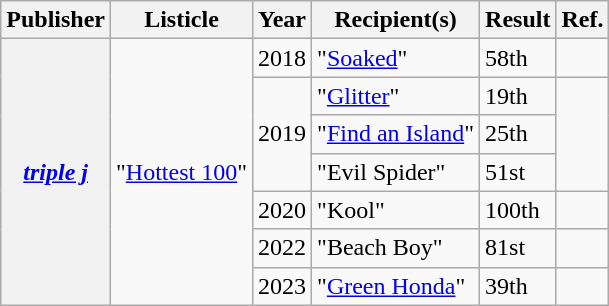<table class="wikitable sortable plainrowheaders">
<tr>
<th scope="col">Publisher</th>
<th scope="col">Listicle</th>
<th scope="col">Year</th>
<th>Recipient(s)</th>
<th scope="col">Result</th>
<th scope="col" class="unsortable">Ref.</th>
</tr>
<tr>
<th rowspan="7" scope="rowgroup"><em><a href='#'>triple j</a></em></th>
<td rowspan="7">"<a href='#'>Hottest 100</a>"</td>
<td>2018</td>
<td>"<a href='#'>Soaked</a>"</td>
<td>58th</td>
<td></td>
</tr>
<tr>
<td rowspan="3">2019</td>
<td>"<a href='#'>Glitter</a>"</td>
<td>19th</td>
<td rowspan="3"></td>
</tr>
<tr>
<td>"<a href='#'>Find an Island</a>"</td>
<td>25th</td>
</tr>
<tr>
<td>"Evil Spider"</td>
<td>51st</td>
</tr>
<tr>
<td>2020</td>
<td>"Kool"</td>
<td>100th</td>
<td></td>
</tr>
<tr>
<td>2022</td>
<td>"Beach Boy"</td>
<td>81st</td>
<td></td>
</tr>
<tr>
<td>2023</td>
<td>"<a href='#'>Green Honda</a>"</td>
<td>39th</td>
<td></td>
</tr>
</table>
